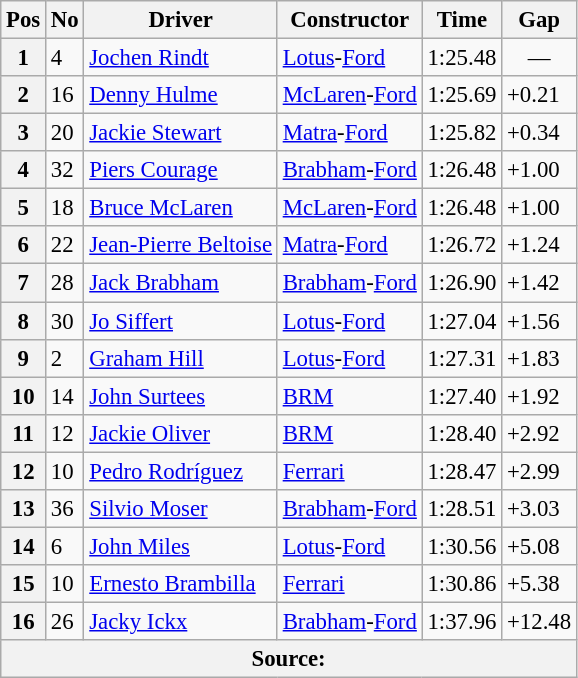<table class="wikitable sortable" style="font-size: 95%">
<tr>
<th>Pos</th>
<th>No</th>
<th>Driver</th>
<th>Constructor</th>
<th>Time</th>
<th>Gap</th>
</tr>
<tr>
<th>1</th>
<td>4</td>
<td> <a href='#'>Jochen Rindt</a></td>
<td><a href='#'>Lotus</a>-<a href='#'>Ford</a></td>
<td>1:25.48</td>
<td align="center">—</td>
</tr>
<tr>
<th>2</th>
<td>16</td>
<td> <a href='#'>Denny Hulme</a></td>
<td><a href='#'>McLaren</a>-<a href='#'>Ford</a></td>
<td>1:25.69</td>
<td>+0.21</td>
</tr>
<tr>
<th>3</th>
<td>20</td>
<td> <a href='#'>Jackie Stewart</a></td>
<td><a href='#'>Matra</a>-<a href='#'>Ford</a></td>
<td>1:25.82</td>
<td>+0.34</td>
</tr>
<tr>
<th>4</th>
<td>32</td>
<td> <a href='#'>Piers Courage</a></td>
<td><a href='#'>Brabham</a>-<a href='#'>Ford</a></td>
<td>1:26.48</td>
<td>+1.00</td>
</tr>
<tr>
<th>5</th>
<td>18</td>
<td> <a href='#'>Bruce McLaren</a></td>
<td><a href='#'>McLaren</a>-<a href='#'>Ford</a></td>
<td>1:26.48</td>
<td>+1.00</td>
</tr>
<tr>
<th>6</th>
<td>22</td>
<td> <a href='#'>Jean-Pierre Beltoise</a></td>
<td><a href='#'>Matra</a>-<a href='#'>Ford</a></td>
<td>1:26.72</td>
<td>+1.24</td>
</tr>
<tr>
<th>7</th>
<td>28</td>
<td> <a href='#'>Jack Brabham</a></td>
<td><a href='#'>Brabham</a>-<a href='#'>Ford</a></td>
<td>1:26.90</td>
<td>+1.42</td>
</tr>
<tr>
<th>8</th>
<td>30</td>
<td> <a href='#'>Jo Siffert</a></td>
<td><a href='#'>Lotus</a>-<a href='#'>Ford</a></td>
<td>1:27.04</td>
<td>+1.56</td>
</tr>
<tr>
<th>9</th>
<td>2</td>
<td> <a href='#'>Graham Hill</a></td>
<td><a href='#'>Lotus</a>-<a href='#'>Ford</a></td>
<td>1:27.31</td>
<td>+1.83</td>
</tr>
<tr>
<th>10</th>
<td>14</td>
<td> <a href='#'>John Surtees</a></td>
<td><a href='#'>BRM</a></td>
<td>1:27.40</td>
<td>+1.92</td>
</tr>
<tr>
<th>11</th>
<td>12</td>
<td> <a href='#'>Jackie Oliver</a></td>
<td><a href='#'>BRM</a></td>
<td>1:28.40</td>
<td>+2.92</td>
</tr>
<tr>
<th>12</th>
<td>10</td>
<td> <a href='#'>Pedro Rodríguez</a></td>
<td><a href='#'>Ferrari</a></td>
<td>1:28.47</td>
<td>+2.99</td>
</tr>
<tr>
<th>13</th>
<td>36</td>
<td> <a href='#'>Silvio Moser</a></td>
<td><a href='#'>Brabham</a>-<a href='#'>Ford</a></td>
<td>1:28.51</td>
<td>+3.03</td>
</tr>
<tr>
<th>14</th>
<td>6</td>
<td> <a href='#'>John Miles</a></td>
<td><a href='#'>Lotus</a>-<a href='#'>Ford</a></td>
<td>1:30.56</td>
<td>+5.08</td>
</tr>
<tr>
<th>15</th>
<td>10</td>
<td> <a href='#'>Ernesto Brambilla</a></td>
<td><a href='#'>Ferrari</a></td>
<td>1:30.86</td>
<td>+5.38</td>
</tr>
<tr>
<th>16</th>
<td>26</td>
<td> <a href='#'>Jacky Ickx</a></td>
<td><a href='#'>Brabham</a>-<a href='#'>Ford</a></td>
<td>1:37.96</td>
<td>+12.48</td>
</tr>
<tr>
<th colspan="6">Source:</th>
</tr>
</table>
